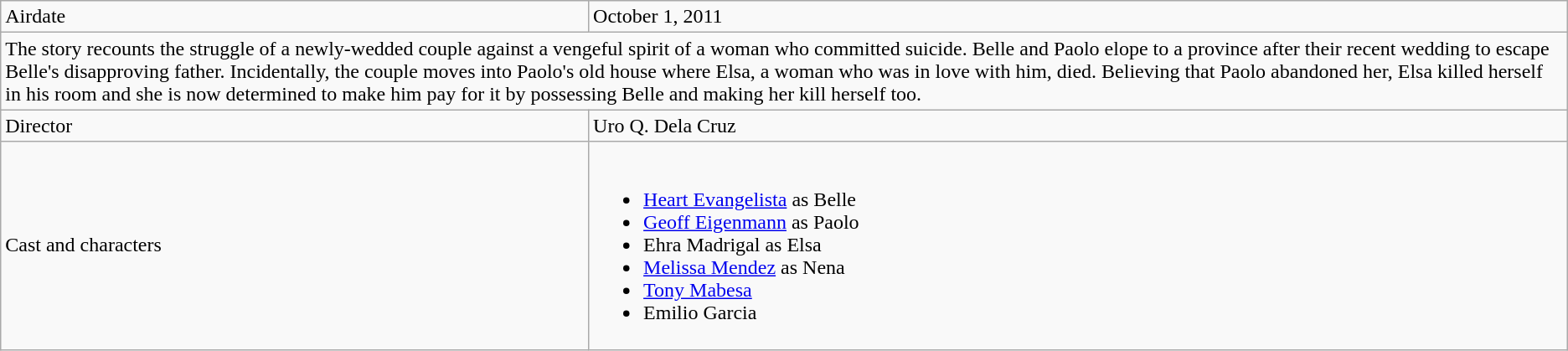<table class="wikitable">
<tr>
<td>Airdate</td>
<td>October 1, 2011</td>
</tr>
<tr>
<td colspan=2>The story recounts the struggle of a newly-wedded couple against a vengeful spirit of a woman who committed suicide. Belle and Paolo elope to a province after their recent wedding to escape Belle's disapproving father. Incidentally, the couple moves into Paolo's old house where Elsa, a woman who was in love with him, died. Believing that Paolo abandoned her, Elsa killed herself in his room and she is now determined to make him pay for it by possessing Belle and making her kill herself too.</td>
</tr>
<tr>
<td>Director</td>
<td>Uro Q. Dela Cruz</td>
</tr>
<tr>
<td>Cast and characters</td>
<td><br><ul><li><a href='#'>Heart Evangelista</a> as Belle</li><li><a href='#'>Geoff Eigenmann</a> as Paolo</li><li>Ehra Madrigal as Elsa</li><li><a href='#'>Melissa Mendez</a> as Nena</li><li><a href='#'>Tony Mabesa</a></li><li>Emilio Garcia</li></ul></td>
</tr>
</table>
